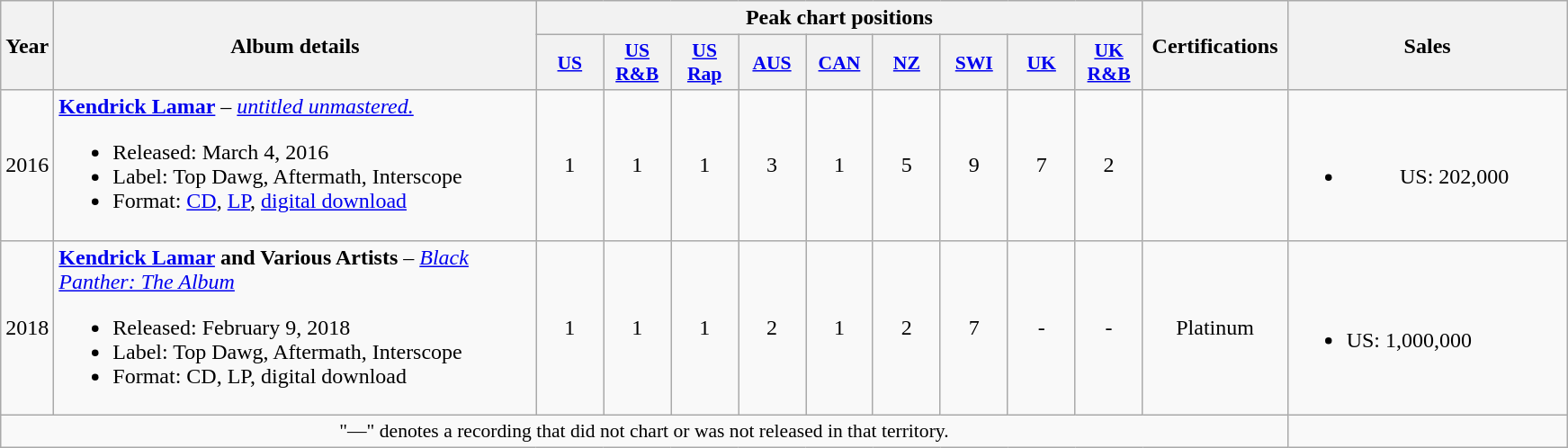<table class="wikitable">
<tr>
<th rowspan="2" style="width:20px;">Year</th>
<th rowspan="2" style="width:350px;">Album details</th>
<th colspan="9">Peak chart positions</th>
<th rowspan="2" style="width:100px;">Certifications</th>
<th rowspan="2" style="width:200px;">Sales</th>
</tr>
<tr>
<th scope="col" style="width:3em;font-size:90%;"><a href='#'>US</a></th>
<th scope="col" style="width:3em;font-size:90%;"><a href='#'>US R&B</a></th>
<th scope="col" style="width:3em;font-size:90%;"><a href='#'>US Rap</a></th>
<th scope="col" style="width:3em;font-size:90%;"><a href='#'>AUS</a></th>
<th scope="col" style="width:3em;font-size:90%;"><a href='#'>CAN</a></th>
<th scope="col" style="width:3em;font-size:90%;"><a href='#'>NZ</a></th>
<th scope="col" style="width:3em;font-size:90%;"><a href='#'>SWI</a></th>
<th scope="col" style="width:3em;font-size:90%;"><a href='#'>UK</a></th>
<th scope="col" style="width:3em;font-size:90%;"><a href='#'>UK R&B</a></th>
</tr>
<tr>
<td style="text-align:center;" rowspan="1">2016</td>
<td><strong><a href='#'>Kendrick Lamar</a></strong> – <em><a href='#'>untitled unmastered.</a></em><br><ul><li>Released: March 4, 2016</li><li>Label: Top Dawg, Aftermath, Interscope</li><li>Format: <a href='#'>CD</a>, <a href='#'>LP</a>, <a href='#'>digital download</a></li></ul></td>
<td style="text-align:center;">1</td>
<td style="text-align:center;">1</td>
<td style="text-align:center;">1</td>
<td style="text-align:center;">3</td>
<td style="text-align:center;">1</td>
<td style="text-align:center;">5</td>
<td style="text-align:center;">9</td>
<td style="text-align:center;">7</td>
<td style="text-align:center;">2</td>
<td style="text-align:center;"></td>
<td style="text-align:center;"><br><ul><li>US: 202,000</li></ul></td>
</tr>
<tr>
<td style="text-align:center;" rowspan="1">2018</td>
<td><strong><a href='#'>Kendrick Lamar</a> and Various Artists</strong> – <em><a href='#'>Black Panther: The Album</a></em><br><ul><li>Released: February 9, 2018</li><li>Label: Top Dawg, Aftermath, Interscope</li><li>Format: CD, LP, digital download</li></ul></td>
<td style="text-align:center;">1</td>
<td style="text-align:center;">1</td>
<td style="text-align:center;">1</td>
<td style="text-align:center;">2</td>
<td style="text-align:center;">1</td>
<td style="text-align:center;">2</td>
<td style="text-align:center;">7</td>
<td style="text-align:center;">-</td>
<td style="text-align:center;">-</td>
<td style="text-align:center;">Platinum</td>
<td><br><ul><li>US: 1,000,000</li></ul></td>
</tr>
<tr>
<td colspan="12" style="font-size:90%" align="center">"—" denotes a recording that did not chart or was not released in that territory.</td>
</tr>
</table>
